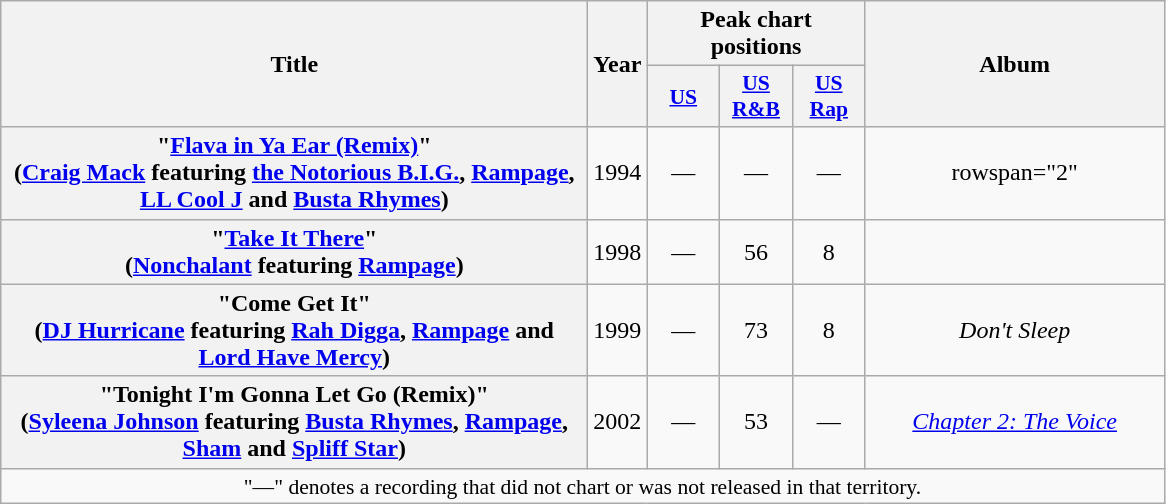<table class="wikitable plainrowheaders" style="text-align:center;">
<tr>
<th scope="col" rowspan="2" style="width:24em;">Title</th>
<th scope="col" rowspan="2">Year</th>
<th scope="col" colspan="3">Peak chart positions</th>
<th scope="col" rowspan="2" style="width:12em;">Album</th>
</tr>
<tr>
<th scope="col" style="width:2.9em;font-size:90%;"><a href='#'>US</a></th>
<th scope="col" style="width:2.9em;font-size:90%;"><a href='#'>US<br>R&B</a></th>
<th scope="col" style="width:2.9em;font-size:90%;"><a href='#'>US<br>Rap</a></th>
</tr>
<tr>
<th scope="row">"<a href='#'>Flava in Ya Ear (Remix)</a>"<br><span>(<a href='#'>Craig Mack</a> featuring <a href='#'>the Notorious B.I.G.</a>, <a href='#'>Rampage</a>, <a href='#'>LL Cool J</a> and <a href='#'>Busta Rhymes</a>)</span></th>
<td>1994</td>
<td>—</td>
<td>—</td>
<td>—</td>
<td>rowspan="2" </td>
</tr>
<tr>
<th scope="row">"<a href='#'>Take It There</a>"<br><span>(<a href='#'>Nonchalant</a> featuring <a href='#'>Rampage</a>)</span></th>
<td>1998</td>
<td>—</td>
<td>56</td>
<td>8</td>
</tr>
<tr>
<th scope="row">"Come Get It"<br><span>(<a href='#'>DJ Hurricane</a> featuring <a href='#'>Rah Digga</a>, <a href='#'>Rampage</a> and <a href='#'>Lord Have Mercy</a>)</span></th>
<td>1999</td>
<td>—</td>
<td>73</td>
<td>8</td>
<td><em>Don't Sleep</em></td>
</tr>
<tr>
<th scope="row">"Tonight I'm Gonna Let Go (Remix)"<br><span>(<a href='#'>Syleena Johnson</a> featuring <a href='#'>Busta Rhymes</a>, <a href='#'>Rampage</a>, <a href='#'>Sham</a> and <a href='#'>Spliff Star</a>)</span></th>
<td>2002</td>
<td>—</td>
<td>53</td>
<td>—</td>
<td><em><a href='#'>Chapter 2: The Voice</a></em></td>
</tr>
<tr>
<td colspan="6" style="font-size:90%">"—" denotes a recording that did not chart or was not released in that territory.</td>
</tr>
</table>
